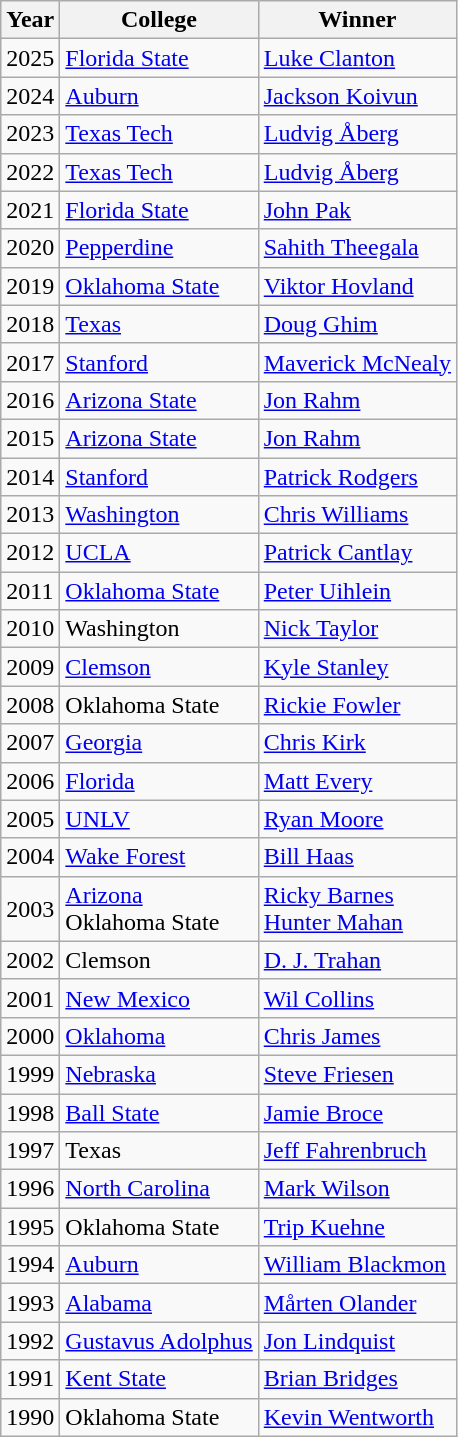<table class="wikitable sortable">
<tr>
<th>Year</th>
<th>College</th>
<th>Winner</th>
</tr>
<tr>
<td>2025</td>
<td><a href='#'>Florida State</a></td>
<td><a href='#'>Luke Clanton</a></td>
</tr>
<tr>
<td>2024</td>
<td><a href='#'>Auburn</a></td>
<td><a href='#'>Jackson Koivun</a></td>
</tr>
<tr>
<td>2023</td>
<td><a href='#'>Texas Tech</a></td>
<td><a href='#'>Ludvig Åberg</a></td>
</tr>
<tr>
<td>2022</td>
<td><a href='#'>Texas Tech</a></td>
<td><a href='#'>Ludvig Åberg</a></td>
</tr>
<tr>
<td>2021</td>
<td><a href='#'>Florida State</a></td>
<td><a href='#'>John Pak</a></td>
</tr>
<tr>
<td>2020</td>
<td><a href='#'>Pepperdine</a></td>
<td><a href='#'>Sahith Theegala</a></td>
</tr>
<tr>
<td>2019</td>
<td><a href='#'>Oklahoma State</a></td>
<td><a href='#'>Viktor Hovland</a></td>
</tr>
<tr>
<td>2018</td>
<td><a href='#'>Texas</a></td>
<td><a href='#'>Doug Ghim</a></td>
</tr>
<tr>
<td>2017</td>
<td><a href='#'>Stanford</a></td>
<td><a href='#'>Maverick McNealy</a></td>
</tr>
<tr>
<td>2016</td>
<td><a href='#'>Arizona State</a></td>
<td><a href='#'>Jon Rahm</a></td>
</tr>
<tr>
<td>2015</td>
<td><a href='#'>Arizona State</a></td>
<td><a href='#'>Jon Rahm</a></td>
</tr>
<tr>
<td>2014</td>
<td><a href='#'>Stanford</a></td>
<td><a href='#'>Patrick Rodgers</a></td>
</tr>
<tr>
<td>2013</td>
<td><a href='#'>Washington</a></td>
<td><a href='#'>Chris Williams</a></td>
</tr>
<tr>
<td>2012</td>
<td><a href='#'>UCLA</a></td>
<td><a href='#'>Patrick Cantlay</a></td>
</tr>
<tr>
<td>2011</td>
<td><a href='#'>Oklahoma State</a></td>
<td><a href='#'>Peter Uihlein</a></td>
</tr>
<tr>
<td>2010</td>
<td>Washington</td>
<td><a href='#'>Nick Taylor</a></td>
</tr>
<tr>
<td>2009</td>
<td><a href='#'>Clemson</a></td>
<td><a href='#'>Kyle Stanley</a></td>
</tr>
<tr>
<td>2008</td>
<td>Oklahoma State</td>
<td><a href='#'>Rickie Fowler</a></td>
</tr>
<tr>
<td>2007</td>
<td><a href='#'>Georgia</a></td>
<td><a href='#'>Chris Kirk</a></td>
</tr>
<tr>
<td>2006</td>
<td><a href='#'>Florida</a></td>
<td><a href='#'>Matt Every</a></td>
</tr>
<tr>
<td>2005</td>
<td><a href='#'>UNLV</a></td>
<td><a href='#'>Ryan Moore</a></td>
</tr>
<tr>
<td>2004</td>
<td><a href='#'>Wake Forest</a></td>
<td><a href='#'>Bill Haas</a></td>
</tr>
<tr>
<td>2003</td>
<td><a href='#'>Arizona</a><br>Oklahoma State</td>
<td><a href='#'>Ricky Barnes</a><br><a href='#'>Hunter Mahan</a></td>
</tr>
<tr>
<td>2002</td>
<td>Clemson</td>
<td><a href='#'>D. J. Trahan</a></td>
</tr>
<tr>
<td>2001</td>
<td><a href='#'>New Mexico</a></td>
<td><a href='#'>Wil Collins</a></td>
</tr>
<tr>
<td>2000</td>
<td><a href='#'>Oklahoma</a></td>
<td><a href='#'>Chris James</a></td>
</tr>
<tr>
<td>1999</td>
<td><a href='#'>Nebraska</a></td>
<td><a href='#'>Steve Friesen</a></td>
</tr>
<tr>
<td>1998</td>
<td><a href='#'>Ball State</a></td>
<td><a href='#'>Jamie Broce</a></td>
</tr>
<tr>
<td>1997</td>
<td>Texas</td>
<td><a href='#'>Jeff Fahrenbruch</a></td>
</tr>
<tr>
<td>1996</td>
<td><a href='#'>North Carolina</a></td>
<td><a href='#'>Mark Wilson</a></td>
</tr>
<tr>
<td>1995</td>
<td>Oklahoma State</td>
<td><a href='#'>Trip Kuehne</a></td>
</tr>
<tr>
<td>1994</td>
<td><a href='#'>Auburn</a></td>
<td><a href='#'>William Blackmon</a></td>
</tr>
<tr>
<td>1993</td>
<td><a href='#'>Alabama</a></td>
<td><a href='#'>Mårten Olander</a></td>
</tr>
<tr>
<td>1992</td>
<td><a href='#'>Gustavus Adolphus</a></td>
<td><a href='#'>Jon Lindquist</a></td>
</tr>
<tr>
<td>1991</td>
<td><a href='#'>Kent State</a></td>
<td><a href='#'>Brian Bridges</a></td>
</tr>
<tr>
<td>1990</td>
<td>Oklahoma State</td>
<td><a href='#'>Kevin Wentworth</a></td>
</tr>
</table>
